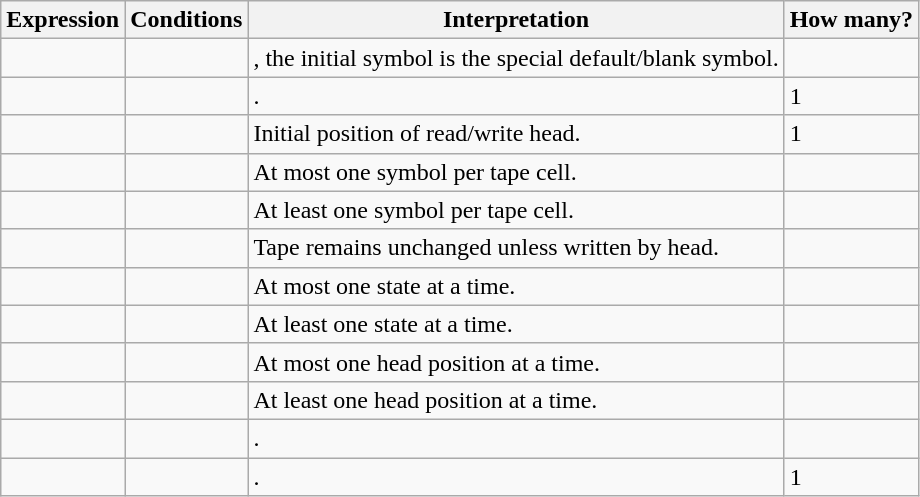<table class="wikitable">
<tr>
<th>Expression</th>
<th>Conditions</th>
<th>Interpretation</th>
<th>How many?</th>
</tr>
<tr>
<td></td>
<td></td>
<td>, the initial symbol is the special default/blank symbol.</td>
<td></td>
</tr>
<tr>
<td></td>
<td></td>
<td>.</td>
<td>1</td>
</tr>
<tr>
<td></td>
<td></td>
<td>Initial position of read/write head.</td>
<td>1</td>
</tr>
<tr>
<td></td>
<td></td>
<td>At most one symbol per tape cell.</td>
<td></td>
</tr>
<tr>
<td></td>
<td></td>
<td>At least one symbol per tape cell.</td>
<td></td>
</tr>
<tr>
<td></td>
<td></td>
<td>Tape remains unchanged unless written by head.</td>
<td></td>
</tr>
<tr>
<td></td>
<td></td>
<td>At most one state at a time.</td>
<td></td>
</tr>
<tr>
<td></td>
<td></td>
<td>At least one state at a time.</td>
<td></td>
</tr>
<tr>
<td></td>
<td></td>
<td>At most one head position at a time.</td>
<td></td>
</tr>
<tr>
<td></td>
<td></td>
<td>At least one head position at a time.</td>
<td></td>
</tr>
<tr>
<td></td>
<td></td>
<td>.</td>
<td></td>
</tr>
<tr>
<td></td>
<td></td>
<td>.</td>
<td>1</td>
</tr>
</table>
